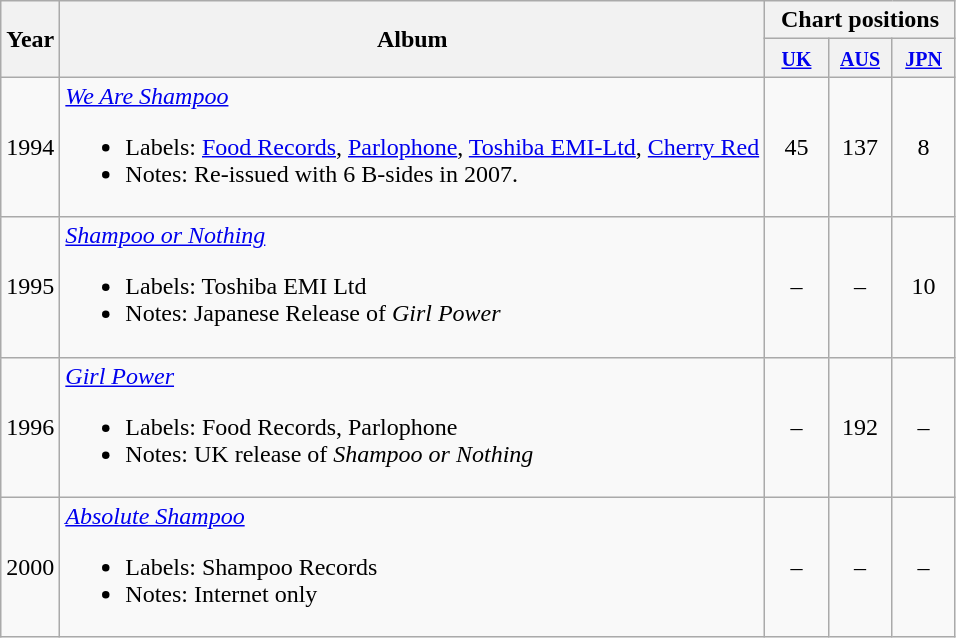<table class="wikitable">
<tr>
<th rowspan="2">Year</th>
<th rowspan="2">Album</th>
<th colspan="3">Chart positions</th>
</tr>
<tr>
<th width="35"><small><a href='#'>UK</a></small><br></th>
<th width="35"><small><a href='#'>AUS</a></small><br></th>
<th width="35"><small><a href='#'>JPN</a></small></th>
</tr>
<tr>
<td>1994</td>
<td><em><a href='#'>We Are Shampoo</a></em><br><ul><li>Labels: <a href='#'>Food Records</a>, <a href='#'>Parlophone</a>, <a href='#'>Toshiba EMI-Ltd</a>, <a href='#'>Cherry Red</a></li><li>Notes: Re-issued with 6 B-sides in 2007.</li></ul></td>
<td align=center>45</td>
<td align=center>137</td>
<td align=center>8</td>
</tr>
<tr>
<td>1995</td>
<td><em><a href='#'>Shampoo or Nothing</a></em><br><ul><li>Labels: Toshiba EMI Ltd</li><li>Notes: Japanese Release of <em>Girl Power</em></li></ul></td>
<td align=center>–</td>
<td align=center>–</td>
<td align=center>10</td>
</tr>
<tr>
<td>1996</td>
<td><em><a href='#'>Girl Power</a></em><br><ul><li>Labels: Food Records, Parlophone</li><li>Notes: UK release of <em>Shampoo or Nothing</em></li></ul></td>
<td align=center>–</td>
<td align=center>192</td>
<td align=center>–</td>
</tr>
<tr>
<td>2000</td>
<td><em><a href='#'>Absolute Shampoo</a></em><br><ul><li>Labels: Shampoo Records</li><li>Notes: Internet only</li></ul></td>
<td align=center>–</td>
<td align=center>–</td>
<td align=center>–</td>
</tr>
</table>
